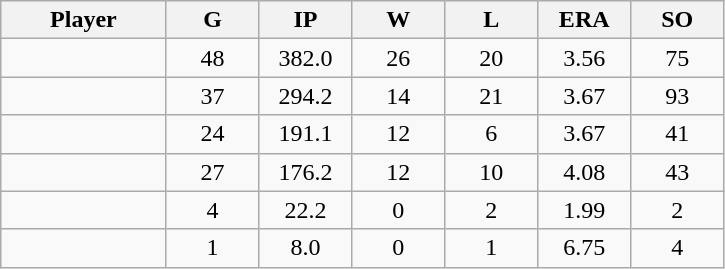<table class="wikitable sortable">
<tr>
<th bgcolor="#DDDDFF" width="16%">Player</th>
<th bgcolor="#DDDDFF" width="9%">G</th>
<th bgcolor="#DDDDFF" width="9%">IP</th>
<th bgcolor="#DDDDFF" width="9%">W</th>
<th bgcolor="#DDDDFF" width="9%">L</th>
<th bgcolor="#DDDDFF" width="9%">ERA</th>
<th bgcolor="#DDDDFF" width="9%">SO</th>
</tr>
<tr align="center">
<td></td>
<td>48</td>
<td>382.0</td>
<td>26</td>
<td>20</td>
<td>3.56</td>
<td>75</td>
</tr>
<tr align="center">
<td></td>
<td>37</td>
<td>294.2</td>
<td>14</td>
<td>21</td>
<td>3.67</td>
<td>93</td>
</tr>
<tr align="center">
<td></td>
<td>24</td>
<td>191.1</td>
<td>12</td>
<td>6</td>
<td>3.67</td>
<td>41</td>
</tr>
<tr align=center>
<td></td>
<td>27</td>
<td>176.2</td>
<td>12</td>
<td>10</td>
<td>4.08</td>
<td>43</td>
</tr>
<tr align="center">
<td></td>
<td>4</td>
<td>22.2</td>
<td>0</td>
<td>2</td>
<td>1.99</td>
<td>2</td>
</tr>
<tr align="center">
<td></td>
<td>1</td>
<td>8.0</td>
<td>0</td>
<td>1</td>
<td>6.75</td>
<td>4</td>
</tr>
</table>
